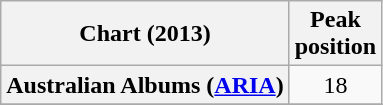<table class="wikitable plainrowheaders" style="text-align:center">
<tr>
<th scope="col">Chart (2013)</th>
<th scope="col">Peak<br>position</th>
</tr>
<tr>
<th scope="row">Australian Albums (<a href='#'>ARIA</a>)</th>
<td>18</td>
</tr>
<tr>
</tr>
</table>
